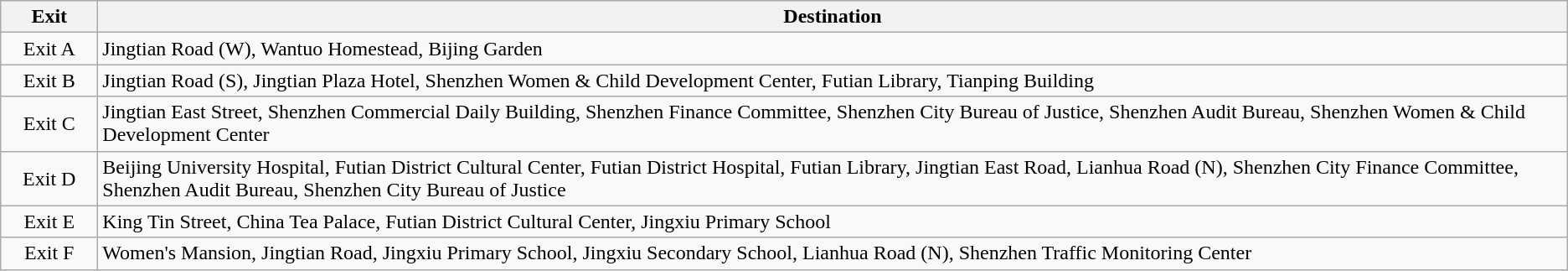<table class="wikitable">
<tr>
<th style="width:70px">Exit</th>
<th>Destination</th>
</tr>
<tr>
<td align="center">Exit A</td>
<td>Jingtian Road (W), Wantuo Homestead, Bijing Garden</td>
</tr>
<tr>
<td align="center">Exit B</td>
<td>Jingtian Road (S), Jingtian Plaza Hotel, Shenzhen Women & Child Development Center, Futian Library, Tianping Building</td>
</tr>
<tr>
<td align="center">Exit C</td>
<td>Jingtian East Street, Shenzhen Commercial Daily Building, Shenzhen Finance Committee, Shenzhen City Bureau of Justice, Shenzhen Audit Bureau, Shenzhen Women & Child Development Center</td>
</tr>
<tr>
<td align="center">Exit D</td>
<td>Beijing University Hospital, Futian District Cultural Center, Futian District Hospital, Futian Library, Jingtian East Road, Lianhua Road (N), Shenzhen City Finance Committee, Shenzhen Audit Bureau, Shenzhen City Bureau of Justice</td>
</tr>
<tr>
<td align="center">Exit E</td>
<td>King Tin Street, China Tea Palace, Futian District Cultural Center, Jingxiu Primary School</td>
</tr>
<tr>
<td align="center">Exit F</td>
<td>Women's Mansion, Jingtian Road, Jingxiu Primary School, Jingxiu Secondary School, Lianhua Road (N), Shenzhen Traffic Monitoring Center</td>
</tr>
</table>
